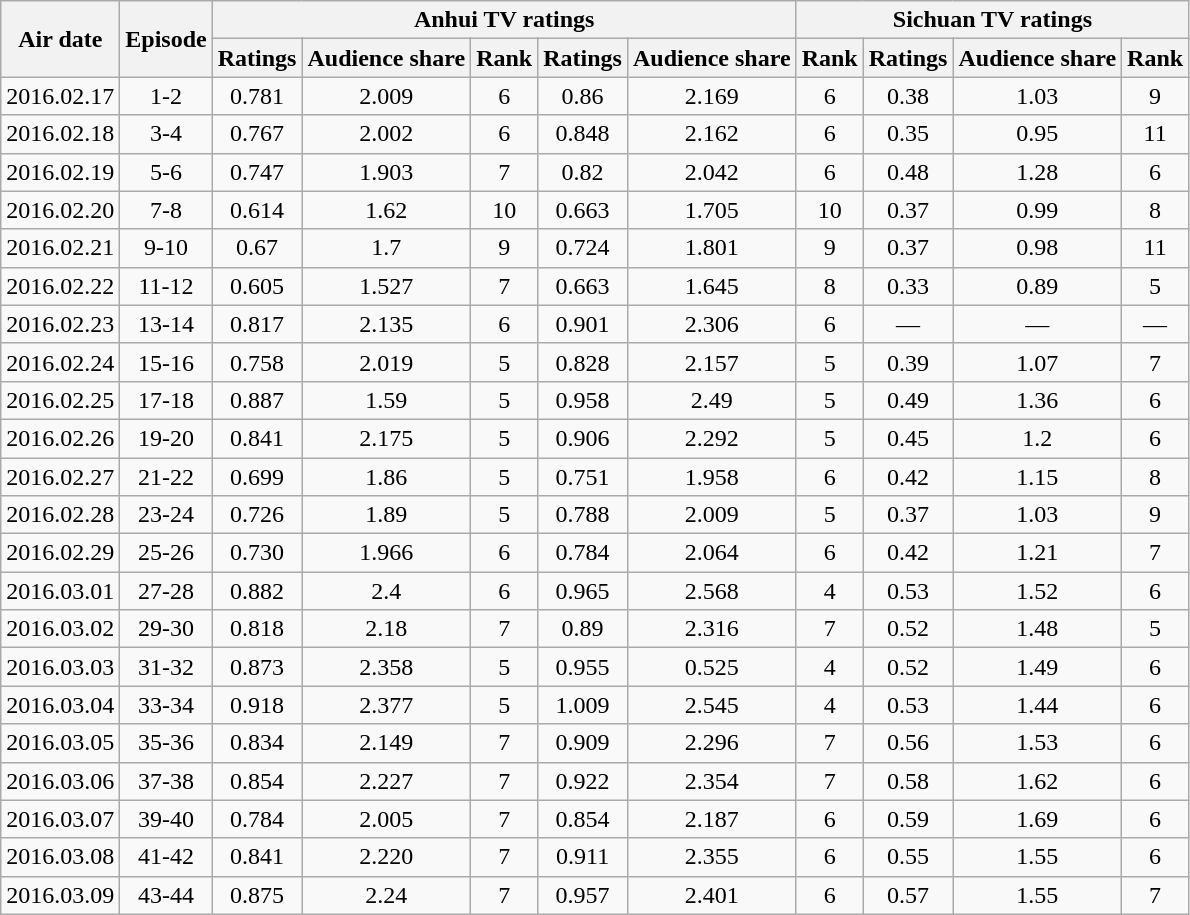<table class="wikitable sortable mw-collapsible mw-collapsed jquery-tablesorter" style="text-align:center">
<tr>
<th rowspan="2">Air date</th>
<th rowspan="2">Episode</th>
<th colspan="5">Anhui TV ratings</th>
<th colspan="4">Sichuan TV ratings</th>
</tr>
<tr>
<th>Ratings</th>
<th>Audience share</th>
<th>Rank</th>
<th>Ratings</th>
<th>Audience share</th>
<th>Rank</th>
<th>Ratings</th>
<th>Audience share</th>
<th>Rank</th>
</tr>
<tr>
<td>2016.02.17</td>
<td>1-2</td>
<td>0.781</td>
<td>2.009</td>
<td>6</td>
<td>0.86</td>
<td>2.169</td>
<td>6</td>
<td>0.38</td>
<td>1.03</td>
<td>9</td>
</tr>
<tr>
<td>2016.02.18</td>
<td>3-4</td>
<td>0.767</td>
<td>2.002</td>
<td>6</td>
<td>0.848</td>
<td>2.162</td>
<td>6</td>
<td>0.35</td>
<td>0.95</td>
<td>11</td>
</tr>
<tr>
<td>2016.02.19</td>
<td>5-6</td>
<td>0.747</td>
<td>1.903</td>
<td>7</td>
<td>0.82</td>
<td>2.042</td>
<td>6</td>
<td>0.48</td>
<td>1.28</td>
<td>6</td>
</tr>
<tr>
<td>2016.02.20</td>
<td>7-8</td>
<td>0.614</td>
<td>1.62</td>
<td>10</td>
<td>0.663</td>
<td>1.705</td>
<td>10</td>
<td>0.37</td>
<td>0.99</td>
<td>8</td>
</tr>
<tr>
<td>2016.02.21</td>
<td>9-10</td>
<td>0.67</td>
<td>1.7</td>
<td>9</td>
<td>0.724</td>
<td>1.801</td>
<td>9</td>
<td>0.37</td>
<td>0.98</td>
<td>11</td>
</tr>
<tr>
<td>2016.02.22</td>
<td>11-12</td>
<td>0.605</td>
<td>1.527</td>
<td>7</td>
<td>0.663</td>
<td>1.645</td>
<td>8</td>
<td>0.33</td>
<td>0.89</td>
<td>5</td>
</tr>
<tr>
<td>2016.02.23</td>
<td>13-14</td>
<td>0.817</td>
<td>2.135</td>
<td>6</td>
<td>0.901</td>
<td>2.306</td>
<td>6</td>
<td rowspan="1">—</td>
<td>—</td>
<td>—</td>
</tr>
<tr>
<td>2016.02.24</td>
<td>15-16</td>
<td>0.758</td>
<td>2.019</td>
<td>5</td>
<td>0.828</td>
<td>2.157</td>
<td>5</td>
<td>0.39</td>
<td>1.07</td>
<td>7</td>
</tr>
<tr>
<td>2016.02.25</td>
<td>17-18</td>
<td>0.887</td>
<td>1.59</td>
<td>5</td>
<td>0.958</td>
<td>2.49</td>
<td>5</td>
<td>0.49</td>
<td>1.36</td>
<td>6</td>
</tr>
<tr>
<td>2016.02.26</td>
<td>19-20</td>
<td>0.841</td>
<td>2.175</td>
<td>5</td>
<td>0.906</td>
<td>2.292</td>
<td>5</td>
<td>0.45</td>
<td>1.2</td>
<td>6</td>
</tr>
<tr>
<td>2016.02.27</td>
<td>21-22</td>
<td>0.699</td>
<td>1.86</td>
<td>5</td>
<td>0.751</td>
<td>1.958</td>
<td>6</td>
<td>0.42</td>
<td>1.15</td>
<td>8</td>
</tr>
<tr>
<td>2016.02.28</td>
<td>23-24</td>
<td>0.726</td>
<td>1.89</td>
<td>5</td>
<td>0.788</td>
<td>2.009</td>
<td>5</td>
<td>0.37</td>
<td>1.03</td>
<td>9</td>
</tr>
<tr>
<td>2016.02.29</td>
<td>25-26</td>
<td>0.730</td>
<td>1.966</td>
<td>6</td>
<td>0.784</td>
<td>2.064</td>
<td>6</td>
<td>0.42</td>
<td>1.21</td>
<td>7</td>
</tr>
<tr>
<td>2016.03.01</td>
<td>27-28</td>
<td>0.882</td>
<td>2.4</td>
<td>6</td>
<td>0.965</td>
<td>2.568</td>
<td>4</td>
<td>0.53</td>
<td>1.52</td>
<td>6</td>
</tr>
<tr>
<td>2016.03.02</td>
<td>29-30</td>
<td>0.818</td>
<td>2.18</td>
<td>7</td>
<td>0.89</td>
<td>2.316</td>
<td>7</td>
<td>0.52</td>
<td>1.48</td>
<td>5</td>
</tr>
<tr>
<td>2016.03.03</td>
<td>31-32</td>
<td>0.873</td>
<td>2.358</td>
<td>5</td>
<td>0.955</td>
<td>0.525</td>
<td>4</td>
<td>0.52</td>
<td>1.49</td>
<td>6</td>
</tr>
<tr>
<td>2016.03.04</td>
<td>33-34</td>
<td>0.918</td>
<td>2.377</td>
<td>5</td>
<td>1.009</td>
<td>2.545</td>
<td>4</td>
<td>0.53</td>
<td>1.44</td>
<td>6</td>
</tr>
<tr>
<td>2016.03.05</td>
<td>35-36</td>
<td>0.834</td>
<td>2.149</td>
<td>7</td>
<td>0.909</td>
<td>2.296</td>
<td>7</td>
<td>0.56</td>
<td>1.53</td>
<td>6</td>
</tr>
<tr>
<td>2016.03.06</td>
<td>37-38</td>
<td>0.854</td>
<td>2.227</td>
<td>7</td>
<td>0.922</td>
<td>2.354</td>
<td>7</td>
<td>0.58</td>
<td>1.62</td>
<td>6</td>
</tr>
<tr>
<td>2016.03.07</td>
<td>39-40</td>
<td>0.784</td>
<td>2.005</td>
<td>7</td>
<td>0.854</td>
<td>2.187</td>
<td>6</td>
<td>0.59</td>
<td>1.69</td>
<td>6</td>
</tr>
<tr>
<td>2016.03.08</td>
<td>41-42</td>
<td>0.841</td>
<td>2.220</td>
<td>7</td>
<td>0.911</td>
<td>2.355</td>
<td>6</td>
<td>0.55</td>
<td>1.55</td>
<td>6</td>
</tr>
<tr>
<td>2016.03.09</td>
<td>43-44</td>
<td>0.875</td>
<td>2.24</td>
<td>7</td>
<td>0.957</td>
<td>2.401</td>
<td>6</td>
<td>0.57</td>
<td>1.55</td>
<td>7</td>
</tr>
</table>
